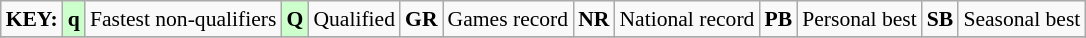<table class="wikitable" style="margin:0.5em auto; font-size:90%;">
<tr>
<td><strong>KEY:</strong></td>
<td bgcolor=ccffcc align=center><strong>q</strong></td>
<td>Fastest non-qualifiers</td>
<td bgcolor=ccffcc align=center><strong>Q</strong></td>
<td>Qualified</td>
<td align=center><strong>GR</strong></td>
<td>Games record</td>
<td align=center><strong>NR</strong></td>
<td>National record</td>
<td align=center><strong>PB</strong></td>
<td>Personal best</td>
<td align=center><strong>SB</strong></td>
<td>Seasonal best</td>
</tr>
<tr>
</tr>
</table>
